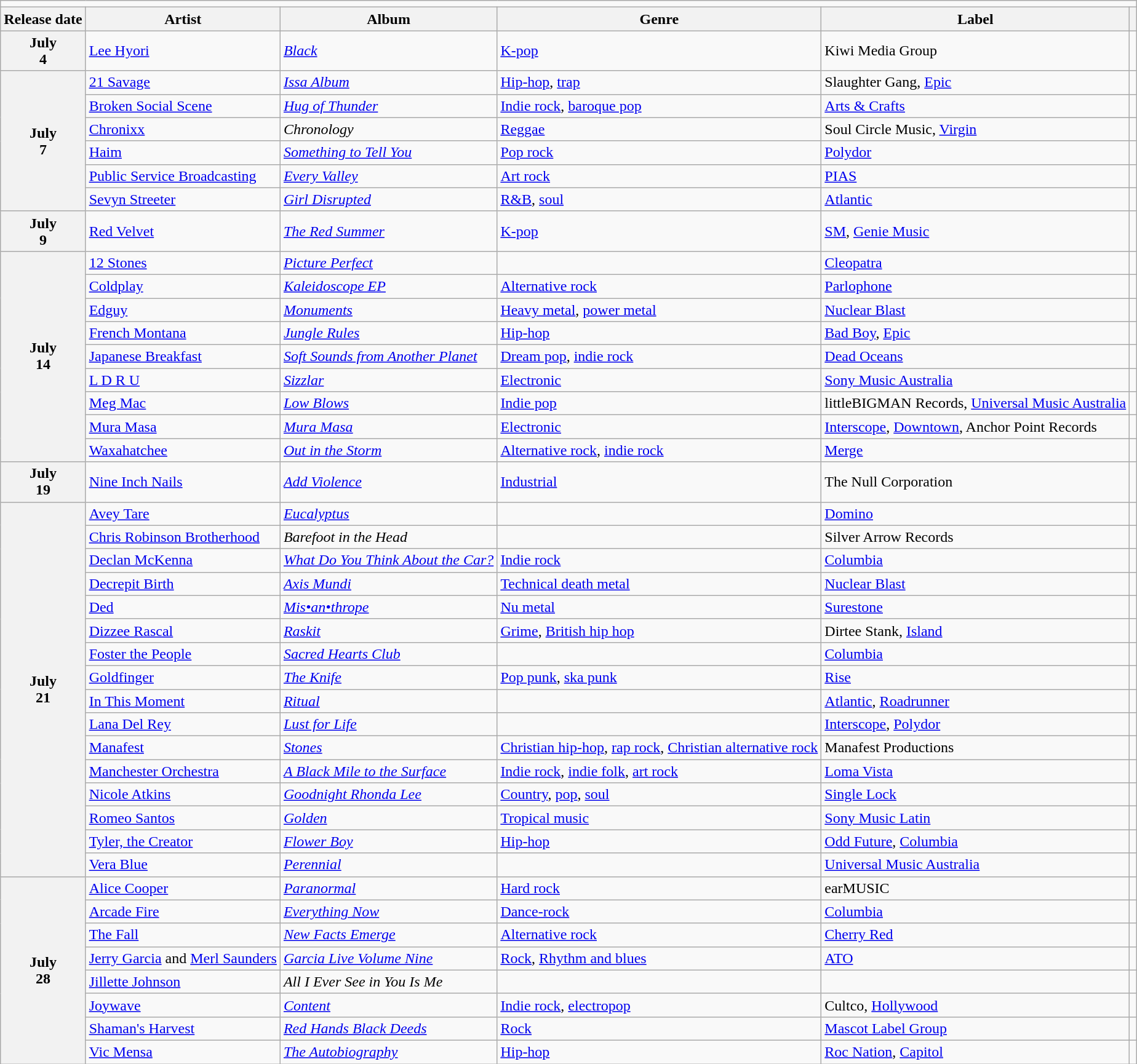<table class="wikitable plainrowheaders">
<tr>
<td colspan="6" style="text-align:center;"></td>
</tr>
<tr>
<th scope="col">Release date</th>
<th scope="col">Artist</th>
<th scope="col">Album</th>
<th scope="col">Genre</th>
<th scope="col">Label</th>
<th scope="col"></th>
</tr>
<tr>
<th scope="row" style="text-align:center;">July<br>4</th>
<td><a href='#'>Lee Hyori</a></td>
<td><em><a href='#'>Black</a></em></td>
<td><a href='#'>K-pop</a></td>
<td>Kiwi Media Group</td>
<td></td>
</tr>
<tr>
<th scope="row" rowspan="6" style="text-align:center;">July<br>7</th>
<td><a href='#'>21 Savage</a></td>
<td><em><a href='#'>Issa Album</a></em></td>
<td><a href='#'>Hip-hop</a>, <a href='#'>trap</a></td>
<td>Slaughter Gang, <a href='#'>Epic</a></td>
<td></td>
</tr>
<tr>
<td><a href='#'>Broken Social Scene</a></td>
<td><em><a href='#'>Hug of Thunder</a></em></td>
<td><a href='#'>Indie rock</a>, <a href='#'>baroque pop</a></td>
<td><a href='#'>Arts & Crafts</a></td>
<td></td>
</tr>
<tr>
<td><a href='#'>Chronixx</a></td>
<td><em>Chronology</em></td>
<td><a href='#'>Reggae</a></td>
<td>Soul Circle Music, <a href='#'>Virgin</a></td>
<td></td>
</tr>
<tr>
<td><a href='#'>Haim</a></td>
<td><em><a href='#'>Something to Tell You</a></em></td>
<td><a href='#'>Pop rock</a></td>
<td><a href='#'>Polydor</a></td>
<td></td>
</tr>
<tr>
<td><a href='#'>Public Service Broadcasting</a></td>
<td><em><a href='#'>Every Valley</a></em></td>
<td><a href='#'>Art rock</a></td>
<td><a href='#'>PIAS</a></td>
<td></td>
</tr>
<tr>
<td><a href='#'>Sevyn Streeter</a></td>
<td><em><a href='#'>Girl Disrupted</a></em></td>
<td><a href='#'>R&B</a>, <a href='#'>soul</a></td>
<td><a href='#'>Atlantic</a></td>
<td></td>
</tr>
<tr>
<th scope="row" style="text-align:center;">July<br>9</th>
<td><a href='#'>Red Velvet</a></td>
<td><em><a href='#'>The Red Summer</a></em></td>
<td><a href='#'>K-pop</a></td>
<td><a href='#'>SM</a>, <a href='#'>Genie Music</a></td>
<td></td>
</tr>
<tr>
<th scope="row" rowspan="9" style="text-align:center;">July<br>14</th>
<td><a href='#'>12 Stones</a></td>
<td><em><a href='#'>Picture Perfect</a></em></td>
<td></td>
<td><a href='#'>Cleopatra</a></td>
<td></td>
</tr>
<tr>
<td><a href='#'>Coldplay</a></td>
<td><em><a href='#'>Kaleidoscope EP</a></em></td>
<td><a href='#'>Alternative rock</a></td>
<td><a href='#'>Parlophone</a></td>
<td></td>
</tr>
<tr>
<td><a href='#'>Edguy</a></td>
<td><em><a href='#'>Monuments</a></em></td>
<td><a href='#'>Heavy metal</a>, <a href='#'>power metal</a></td>
<td><a href='#'>Nuclear Blast</a></td>
<td></td>
</tr>
<tr>
<td><a href='#'>French Montana</a></td>
<td><em><a href='#'>Jungle Rules</a></em></td>
<td><a href='#'>Hip-hop</a></td>
<td><a href='#'>Bad Boy</a>, <a href='#'>Epic</a></td>
<td></td>
</tr>
<tr>
<td><a href='#'>Japanese Breakfast</a></td>
<td><em><a href='#'>Soft Sounds from Another Planet</a></em></td>
<td><a href='#'>Dream pop</a>, <a href='#'>indie rock</a></td>
<td><a href='#'>Dead Oceans</a></td>
<td></td>
</tr>
<tr>
<td><a href='#'>L D R U</a></td>
<td><em><a href='#'>Sizzlar</a></em></td>
<td><a href='#'>Electronic</a></td>
<td><a href='#'>Sony Music Australia</a></td>
<td></td>
</tr>
<tr>
<td><a href='#'>Meg Mac</a></td>
<td><em><a href='#'>Low Blows</a></em></td>
<td><a href='#'>Indie pop</a></td>
<td>littleBIGMAN Records, <a href='#'>Universal Music Australia</a></td>
<td></td>
</tr>
<tr>
<td><a href='#'>Mura Masa</a></td>
<td><em><a href='#'>Mura Masa</a></em></td>
<td><a href='#'>Electronic</a></td>
<td><a href='#'>Interscope</a>, <a href='#'>Downtown</a>, Anchor Point Records</td>
<td></td>
</tr>
<tr>
<td><a href='#'>Waxahatchee</a></td>
<td><em><a href='#'>Out in the Storm</a></em></td>
<td><a href='#'>Alternative rock</a>, <a href='#'>indie rock</a></td>
<td><a href='#'>Merge</a></td>
<td></td>
</tr>
<tr>
<th scope="row" style="text-align:center;">July<br>19</th>
<td><a href='#'>Nine Inch Nails</a></td>
<td><em><a href='#'>Add Violence</a></em></td>
<td><a href='#'>Industrial</a></td>
<td>The Null Corporation</td>
<td></td>
</tr>
<tr>
<th scope="row" rowspan="16" style="text-align:center;">July<br>21</th>
<td><a href='#'>Avey Tare</a></td>
<td><em><a href='#'>Eucalyptus</a></em></td>
<td></td>
<td><a href='#'>Domino</a></td>
<td></td>
</tr>
<tr>
<td><a href='#'>Chris Robinson Brotherhood</a></td>
<td><em>Barefoot in the Head</em></td>
<td></td>
<td>Silver Arrow Records</td>
<td></td>
</tr>
<tr>
<td><a href='#'>Declan McKenna</a></td>
<td><em><a href='#'>What Do You Think About the Car?</a></em></td>
<td><a href='#'>Indie rock</a></td>
<td><a href='#'>Columbia</a></td>
<td></td>
</tr>
<tr>
<td><a href='#'>Decrepit Birth</a></td>
<td><em><a href='#'>Axis Mundi</a></em></td>
<td><a href='#'>Technical death metal</a></td>
<td><a href='#'>Nuclear Blast</a></td>
<td></td>
</tr>
<tr>
<td><a href='#'>Ded</a></td>
<td><em><a href='#'>Mis•an•thrope</a></em></td>
<td><a href='#'>Nu metal</a></td>
<td><a href='#'>Surestone</a></td>
<td></td>
</tr>
<tr>
<td><a href='#'>Dizzee Rascal</a></td>
<td><em><a href='#'>Raskit</a></em></td>
<td><a href='#'>Grime</a>, <a href='#'>British hip hop</a></td>
<td>Dirtee Stank, <a href='#'>Island</a></td>
<td></td>
</tr>
<tr>
<td><a href='#'>Foster the People</a></td>
<td><em><a href='#'>Sacred Hearts Club</a></em></td>
<td></td>
<td><a href='#'>Columbia</a></td>
<td></td>
</tr>
<tr>
<td><a href='#'>Goldfinger</a></td>
<td><em><a href='#'>The Knife</a></em></td>
<td><a href='#'>Pop punk</a>, <a href='#'>ska punk</a></td>
<td><a href='#'>Rise</a></td>
<td></td>
</tr>
<tr>
<td><a href='#'>In This Moment</a></td>
<td><em><a href='#'>Ritual</a></em></td>
<td></td>
<td><a href='#'>Atlantic</a>, <a href='#'>Roadrunner</a></td>
<td></td>
</tr>
<tr>
<td><a href='#'>Lana Del Rey</a></td>
<td><em><a href='#'>Lust for Life</a></em></td>
<td></td>
<td><a href='#'>Interscope</a>, <a href='#'>Polydor</a></td>
<td></td>
</tr>
<tr>
<td><a href='#'>Manafest</a></td>
<td><em><a href='#'>Stones</a></em></td>
<td><a href='#'>Christian hip-hop</a>, <a href='#'>rap rock</a>, <a href='#'>Christian alternative rock</a></td>
<td>Manafest Productions</td>
<td></td>
</tr>
<tr>
<td><a href='#'>Manchester Orchestra</a></td>
<td><em><a href='#'>A Black Mile to the Surface</a></em></td>
<td><a href='#'>Indie rock</a>, <a href='#'>indie folk</a>, <a href='#'>art rock</a></td>
<td><a href='#'>Loma Vista</a></td>
<td></td>
</tr>
<tr>
<td><a href='#'>Nicole Atkins</a></td>
<td><em><a href='#'>Goodnight Rhonda Lee</a></em></td>
<td><a href='#'>Country</a>, <a href='#'>pop</a>, <a href='#'>soul</a></td>
<td><a href='#'>Single Lock</a></td>
<td></td>
</tr>
<tr>
<td><a href='#'>Romeo Santos</a></td>
<td><em><a href='#'>Golden</a></em></td>
<td><a href='#'>Tropical music</a></td>
<td><a href='#'>Sony Music Latin</a></td>
<td></td>
</tr>
<tr>
<td><a href='#'>Tyler, the Creator</a></td>
<td><em><a href='#'>Flower Boy</a></em></td>
<td><a href='#'>Hip-hop</a></td>
<td><a href='#'>Odd Future</a>, <a href='#'>Columbia</a></td>
<td></td>
</tr>
<tr>
<td><a href='#'>Vera Blue</a></td>
<td><em><a href='#'>Perennial</a></em></td>
<td></td>
<td><a href='#'>Universal Music Australia</a></td>
<td></td>
</tr>
<tr>
<th scope="row" rowspan="8" style="text-align:center;">July<br>28</th>
<td><a href='#'>Alice Cooper</a></td>
<td><em><a href='#'>Paranormal</a></em></td>
<td><a href='#'>Hard rock</a></td>
<td>earMUSIC</td>
<td></td>
</tr>
<tr>
<td><a href='#'>Arcade Fire</a></td>
<td><em><a href='#'>Everything Now</a></em></td>
<td><a href='#'>Dance-rock</a></td>
<td><a href='#'>Columbia</a></td>
<td></td>
</tr>
<tr>
<td><a href='#'>The Fall</a></td>
<td><em><a href='#'>New Facts Emerge</a></em></td>
<td><a href='#'>Alternative rock</a></td>
<td><a href='#'>Cherry Red</a></td>
<td></td>
</tr>
<tr>
<td><a href='#'>Jerry Garcia</a> and <a href='#'>Merl Saunders</a></td>
<td><em><a href='#'>Garcia Live Volume Nine</a></em></td>
<td><a href='#'>Rock</a>, <a href='#'>Rhythm and blues</a></td>
<td><a href='#'>ATO</a></td>
<td></td>
</tr>
<tr>
<td><a href='#'>Jillette Johnson</a></td>
<td><em>All I Ever See in You Is Me</em></td>
<td></td>
<td></td>
<td></td>
</tr>
<tr>
<td><a href='#'>Joywave</a></td>
<td><em><a href='#'>Content</a></em></td>
<td><a href='#'>Indie rock</a>, <a href='#'>electropop</a></td>
<td>Cultco, <a href='#'>Hollywood</a></td>
<td></td>
</tr>
<tr>
<td><a href='#'>Shaman's Harvest</a></td>
<td><em><a href='#'>Red Hands Black Deeds</a></em></td>
<td><a href='#'>Rock</a></td>
<td><a href='#'>Mascot Label Group</a></td>
<td></td>
</tr>
<tr>
<td><a href='#'>Vic Mensa</a></td>
<td><em><a href='#'>The Autobiography</a></em></td>
<td><a href='#'>Hip-hop</a></td>
<td><a href='#'>Roc Nation</a>, <a href='#'>Capitol</a></td>
<td></td>
</tr>
</table>
